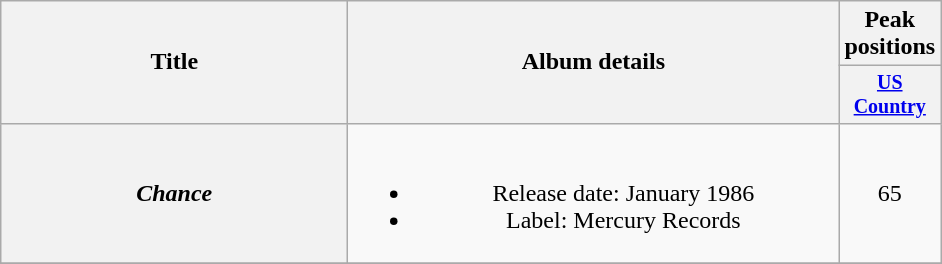<table class="wikitable plainrowheaders" style="text-align:center;">
<tr>
<th rowspan="2" style="width:14em;">Title</th>
<th rowspan="2" style="width:20em;">Album details</th>
<th colspan="1">Peak positions</th>
</tr>
<tr style="font-size:smaller;">
<th width="60"><a href='#'>US Country</a></th>
</tr>
<tr>
<th scope="row"><em>Chance</em></th>
<td><br><ul><li>Release date: January 1986</li><li>Label: Mercury Records</li></ul></td>
<td>65</td>
</tr>
<tr>
</tr>
</table>
